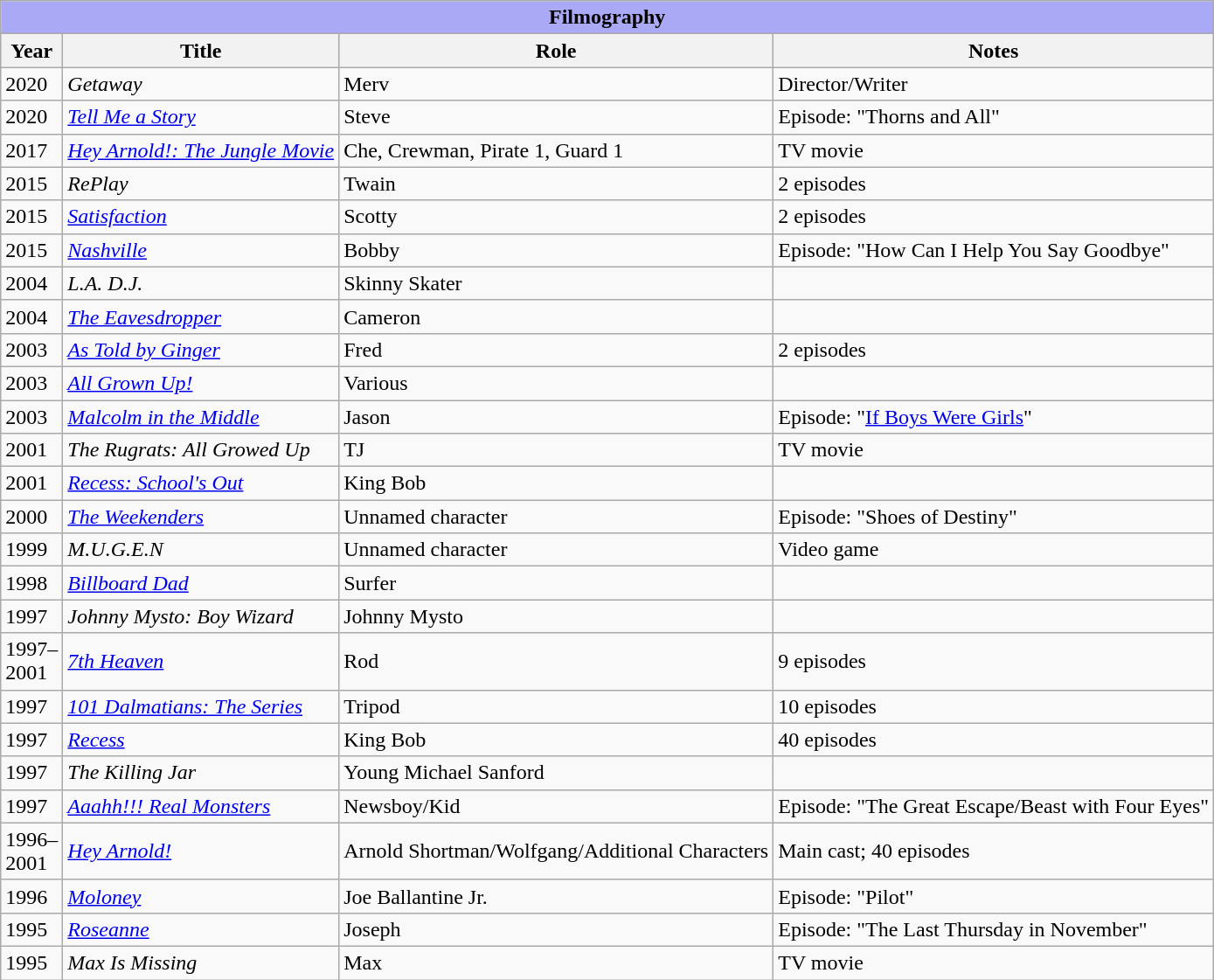<table class="wikitable sortable">
<tr>
<th colspan=4 style="background:#A9A9F5;">Filmography</th>
</tr>
<tr>
<th>Year</th>
<th>Title</th>
<th>Role</th>
<th>Notes</th>
</tr>
<tr>
<td>2020</td>
<td><em>Getaway</em></td>
<td>Merv</td>
<td>Director/Writer</td>
</tr>
<tr>
<td>2020</td>
<td><em><a href='#'>Tell Me a Story</a></em></td>
<td>Steve</td>
<td>Episode: "Thorns and All"</td>
</tr>
<tr>
<td>2017</td>
<td><em><a href='#'>Hey Arnold!: The Jungle Movie</a></em></td>
<td>Che, Crewman, Pirate 1, Guard 1</td>
<td>TV movie</td>
</tr>
<tr>
<td>2015</td>
<td><em>RePlay</em></td>
<td>Twain</td>
<td>2 episodes</td>
</tr>
<tr>
<td>2015</td>
<td><em><a href='#'>Satisfaction</a></em></td>
<td>Scotty</td>
<td>2 episodes</td>
</tr>
<tr>
<td>2015</td>
<td><em><a href='#'>Nashville</a></em></td>
<td>Bobby</td>
<td>Episode: "How Can I Help You Say Goodbye"</td>
</tr>
<tr>
<td>2004</td>
<td><em>L.A. D.J.</em></td>
<td>Skinny Skater</td>
<td></td>
</tr>
<tr>
<td>2004</td>
<td><em><a href='#'>The Eavesdropper</a></em></td>
<td>Cameron</td>
<td></td>
</tr>
<tr>
<td>2003</td>
<td><em><a href='#'>As Told by Ginger</a></em></td>
<td>Fred</td>
<td>2 episodes</td>
</tr>
<tr>
<td>2003</td>
<td><em><a href='#'>All Grown Up!</a></em></td>
<td>Various</td>
<td></td>
</tr>
<tr>
<td>2003</td>
<td><em><a href='#'>Malcolm in the Middle</a></em></td>
<td>Jason</td>
<td>Episode: "<a href='#'>If Boys Were Girls</a>"</td>
</tr>
<tr>
<td>2001</td>
<td><em>The Rugrats: All Growed Up</em></td>
<td>TJ</td>
<td>TV movie</td>
</tr>
<tr>
<td>2001</td>
<td><em><a href='#'>Recess: School's Out</a></em></td>
<td>King Bob</td>
<td></td>
</tr>
<tr>
<td>2000</td>
<td><em><a href='#'>The Weekenders</a></em></td>
<td>Unnamed character</td>
<td>Episode: "Shoes of Destiny"</td>
</tr>
<tr>
<td>1999</td>
<td><em>M.U.G.E.N</em></td>
<td>Unnamed character</td>
<td>Video game</td>
</tr>
<tr>
<td>1998</td>
<td><em><a href='#'>Billboard Dad</a></em></td>
<td>Surfer</td>
<td></td>
</tr>
<tr>
<td>1997</td>
<td><em>Johnny Mysto: Boy Wizard</em></td>
<td>Johnny Mysto</td>
<td></td>
</tr>
<tr>
<td>1997–<br>2001</td>
<td><em><a href='#'>7th Heaven</a></em></td>
<td>Rod</td>
<td>9 episodes</td>
</tr>
<tr>
<td>1997</td>
<td><em><a href='#'>101 Dalmatians: The Series</a></em></td>
<td>Tripod</td>
<td>10 episodes</td>
</tr>
<tr>
<td>1997</td>
<td><em><a href='#'>Recess</a></em></td>
<td>King Bob</td>
<td>40 episodes</td>
</tr>
<tr>
<td>1997</td>
<td><em>The Killing Jar</em></td>
<td>Young Michael Sanford</td>
<td></td>
</tr>
<tr>
<td>1997</td>
<td><em><a href='#'>Aaahh!!! Real Monsters</a></em></td>
<td>Newsboy/Kid</td>
<td>Episode: "The Great Escape/Beast with Four Eyes"</td>
</tr>
<tr>
<td>1996–<br>2001</td>
<td><em><a href='#'>Hey Arnold!</a></em></td>
<td>Arnold Shortman/Wolfgang/Additional Characters</td>
<td>Main cast; 40 episodes</td>
</tr>
<tr>
<td>1996</td>
<td><em><a href='#'>Moloney</a></em></td>
<td>Joe Ballantine Jr.</td>
<td>Episode: "Pilot"</td>
</tr>
<tr>
<td>1995</td>
<td><em><a href='#'>Roseanne</a></em></td>
<td>Joseph</td>
<td>Episode: "The Last Thursday in November"</td>
</tr>
<tr>
<td>1995</td>
<td><em>Max Is Missing</em></td>
<td>Max</td>
<td>TV movie</td>
</tr>
</table>
